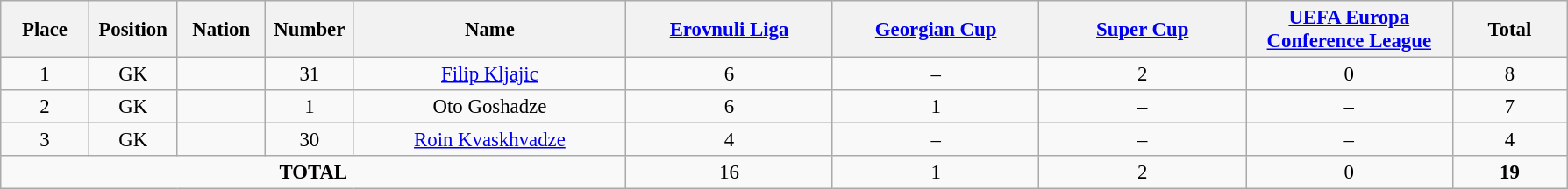<table class="wikitable" style="font-size: 95%; text-align: center;">
<tr>
<th width=60>Place</th>
<th width=60>Position</th>
<th width=60>Nation</th>
<th width=60>Number</th>
<th width=200>Name</th>
<th width=150><a href='#'>Erovnuli Liga</a></th>
<th width=150><a href='#'>Georgian Cup</a></th>
<th width=150><a href='#'>Super Cup</a></th>
<th width=150><a href='#'>UEFA Europa Conference League</a></th>
<th width=80>Total</th>
</tr>
<tr>
<td>1</td>
<td>GK</td>
<td></td>
<td>31</td>
<td><a href='#'>Filip Kljajic</a></td>
<td>6</td>
<td>–</td>
<td>2</td>
<td>0</td>
<td>8</td>
</tr>
<tr>
<td>2</td>
<td>GK</td>
<td></td>
<td>1</td>
<td>Oto Goshadze</td>
<td>6</td>
<td>1</td>
<td>–</td>
<td>–</td>
<td>7</td>
</tr>
<tr>
<td>3</td>
<td>GK</td>
<td></td>
<td>30</td>
<td><a href='#'>Roin Kvaskhvadze</a></td>
<td>4</td>
<td>–</td>
<td>–</td>
<td>–</td>
<td>4</td>
</tr>
<tr>
<td colspan="5"><strong>TOTAL</strong></td>
<td>16</td>
<td>1</td>
<td>2</td>
<td>0</td>
<td><strong>19</strong></td>
</tr>
</table>
